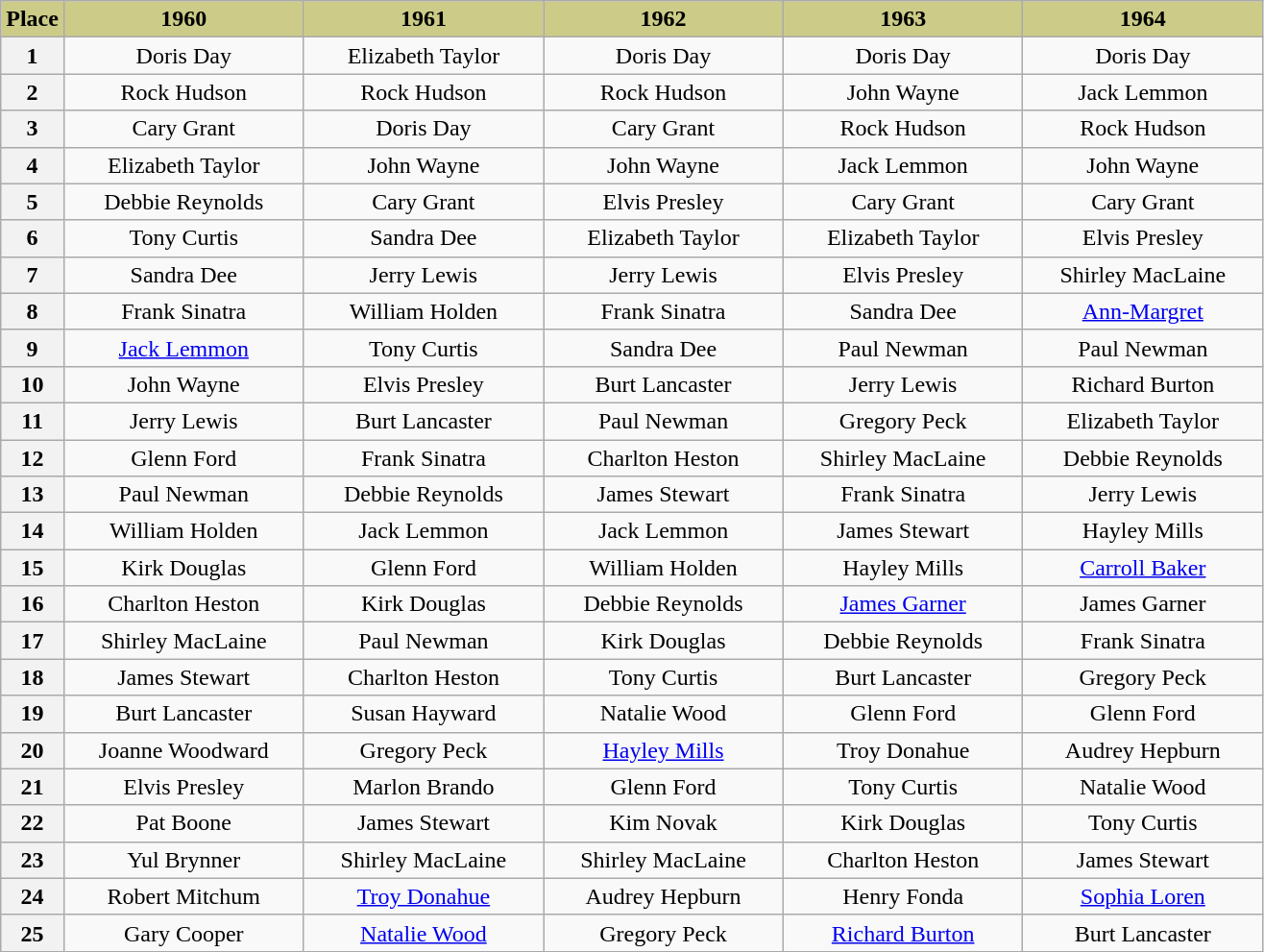<table class="wikitable" style="text-align:center">
<tr>
<th scope="col" style="background:#CC8" width="5%">Place</th>
<th scope="col" style="background:#CC8" width="19%">1960</th>
<th scope="col" style="background:#CC8" width="19%">1961</th>
<th scope="col" style="background:#CC8" width="19%">1962</th>
<th scope="col" style="background:#CC8" width="19%">1963</th>
<th scope="col" style="background:#CC8" width="19%">1964</th>
</tr>
<tr>
<th scope="row">1</th>
<td>Doris Day</td>
<td>Elizabeth Taylor</td>
<td>Doris Day</td>
<td>Doris Day</td>
<td>Doris Day</td>
</tr>
<tr>
<th scope="row">2</th>
<td>Rock Hudson</td>
<td>Rock Hudson</td>
<td>Rock Hudson</td>
<td>John Wayne</td>
<td>Jack Lemmon</td>
</tr>
<tr>
<th scope="row">3</th>
<td>Cary Grant</td>
<td>Doris Day</td>
<td>Cary Grant</td>
<td>Rock Hudson</td>
<td>Rock Hudson</td>
</tr>
<tr>
<th scope="row">4</th>
<td>Elizabeth Taylor</td>
<td>John Wayne</td>
<td>John Wayne</td>
<td>Jack Lemmon</td>
<td>John Wayne</td>
</tr>
<tr>
<th scope="row">5</th>
<td>Debbie Reynolds</td>
<td>Cary Grant</td>
<td>Elvis Presley</td>
<td>Cary Grant</td>
<td>Cary Grant</td>
</tr>
<tr>
<th scope="row">6</th>
<td>Tony Curtis</td>
<td>Sandra Dee</td>
<td>Elizabeth Taylor</td>
<td>Elizabeth Taylor</td>
<td>Elvis Presley</td>
</tr>
<tr>
<th scope="row">7</th>
<td>Sandra Dee</td>
<td>Jerry Lewis</td>
<td>Jerry Lewis</td>
<td>Elvis Presley</td>
<td>Shirley MacLaine</td>
</tr>
<tr>
<th scope="row">8</th>
<td>Frank Sinatra</td>
<td>William Holden</td>
<td>Frank Sinatra</td>
<td>Sandra Dee</td>
<td><a href='#'>Ann-Margret</a></td>
</tr>
<tr>
<th scope="row">9</th>
<td><a href='#'>Jack Lemmon</a></td>
<td>Tony Curtis</td>
<td>Sandra Dee</td>
<td>Paul Newman</td>
<td>Paul Newman</td>
</tr>
<tr>
<th scope="row">10</th>
<td>John Wayne</td>
<td>Elvis Presley</td>
<td>Burt Lancaster</td>
<td>Jerry Lewis</td>
<td>Richard Burton</td>
</tr>
<tr>
<th scope="row">11</th>
<td>Jerry Lewis</td>
<td>Burt Lancaster</td>
<td>Paul Newman</td>
<td>Gregory Peck</td>
<td>Elizabeth Taylor</td>
</tr>
<tr>
<th scope="row">12</th>
<td>Glenn Ford</td>
<td>Frank Sinatra</td>
<td>Charlton Heston</td>
<td>Shirley MacLaine</td>
<td>Debbie Reynolds</td>
</tr>
<tr>
<th scope="row">13</th>
<td>Paul Newman</td>
<td>Debbie Reynolds</td>
<td>James Stewart</td>
<td>Frank Sinatra</td>
<td>Jerry Lewis</td>
</tr>
<tr>
<th scope="row">14</th>
<td>William Holden</td>
<td>Jack Lemmon</td>
<td>Jack Lemmon</td>
<td>James Stewart</td>
<td>Hayley Mills</td>
</tr>
<tr>
<th scope="row">15</th>
<td>Kirk Douglas</td>
<td>Glenn Ford</td>
<td>William Holden</td>
<td>Hayley Mills</td>
<td><a href='#'>Carroll Baker</a></td>
</tr>
<tr>
<th scope="row">16</th>
<td>Charlton Heston</td>
<td>Kirk Douglas</td>
<td>Debbie Reynolds</td>
<td><a href='#'>James Garner</a></td>
<td>James Garner</td>
</tr>
<tr>
<th scope="row">17</th>
<td>Shirley MacLaine</td>
<td>Paul Newman</td>
<td>Kirk Douglas</td>
<td>Debbie Reynolds</td>
<td>Frank Sinatra</td>
</tr>
<tr>
<th scope="row">18</th>
<td>James Stewart</td>
<td>Charlton Heston</td>
<td>Tony Curtis</td>
<td>Burt Lancaster</td>
<td>Gregory Peck</td>
</tr>
<tr>
<th scope="row">19</th>
<td>Burt Lancaster</td>
<td>Susan Hayward</td>
<td>Natalie Wood</td>
<td>Glenn Ford</td>
<td>Glenn Ford</td>
</tr>
<tr>
<th scope="row">20</th>
<td>Joanne Woodward</td>
<td>Gregory Peck</td>
<td><a href='#'>Hayley Mills</a></td>
<td>Troy Donahue</td>
<td>Audrey Hepburn</td>
</tr>
<tr>
<th scope="row">21</th>
<td>Elvis Presley</td>
<td>Marlon Brando</td>
<td>Glenn Ford</td>
<td>Tony Curtis</td>
<td>Natalie Wood</td>
</tr>
<tr>
<th scope="row">22</th>
<td>Pat Boone</td>
<td>James Stewart</td>
<td>Kim Novak</td>
<td>Kirk Douglas</td>
<td>Tony Curtis</td>
</tr>
<tr>
<th scope="row">23</th>
<td>Yul Brynner</td>
<td>Shirley MacLaine</td>
<td>Shirley MacLaine</td>
<td>Charlton Heston</td>
<td>James Stewart</td>
</tr>
<tr>
<th scope="row">24</th>
<td>Robert Mitchum</td>
<td><a href='#'>Troy Donahue</a></td>
<td>Audrey Hepburn</td>
<td>Henry Fonda</td>
<td><a href='#'>Sophia Loren</a></td>
</tr>
<tr>
<th scope="row">25</th>
<td>Gary Cooper</td>
<td><a href='#'>Natalie Wood</a></td>
<td>Gregory Peck</td>
<td><a href='#'>Richard Burton</a></td>
<td>Burt Lancaster</td>
</tr>
</table>
